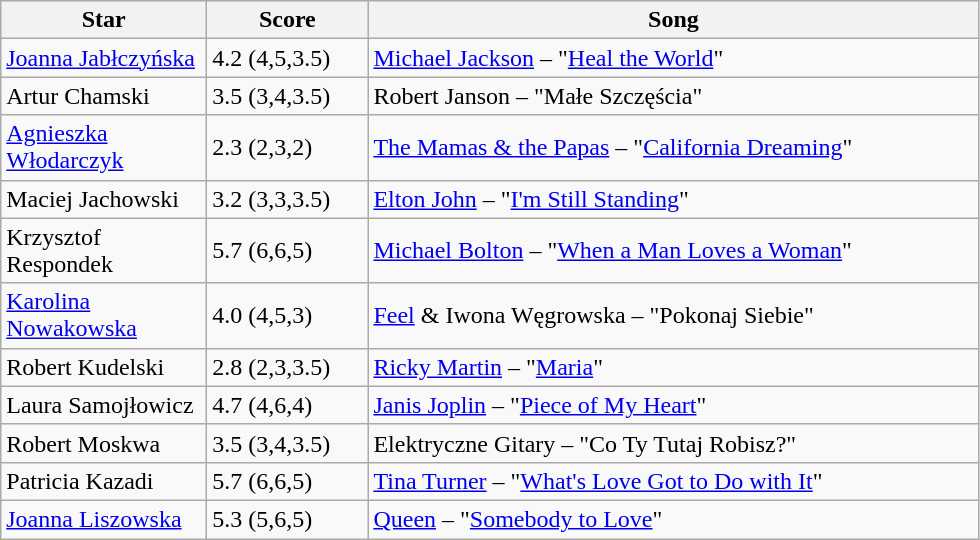<table class="wikitable">
<tr>
<th style="width:130px;">Star</th>
<th style="width:100px;">Score</th>
<th style="width:400px;">Song</th>
</tr>
<tr>
<td><a href='#'>Joanna Jabłczyńska</a></td>
<td>4.2 (4,5,3.5)</td>
<td><a href='#'>Michael Jackson</a> – "<a href='#'>Heal the World</a>"</td>
</tr>
<tr>
<td>Artur Chamski</td>
<td>3.5 (3,4,3.5)</td>
<td>Robert Janson – "Małe Szczęścia"</td>
</tr>
<tr>
<td><a href='#'>Agnieszka Włodarczyk</a></td>
<td>2.3 (2,3,2)</td>
<td><a href='#'>The Mamas & the Papas</a> – "<a href='#'>California Dreaming</a>"</td>
</tr>
<tr>
<td>Maciej Jachowski</td>
<td>3.2 (3,3,3.5)</td>
<td><a href='#'>Elton John</a> – "<a href='#'>I'm Still Standing</a>"</td>
</tr>
<tr>
<td>Krzysztof Respondek</td>
<td>5.7 (6,6,5)</td>
<td><a href='#'>Michael Bolton</a> – "<a href='#'>When a Man Loves a Woman</a>"</td>
</tr>
<tr>
<td><a href='#'>Karolina Nowakowska</a></td>
<td>4.0 (4,5,3)</td>
<td><a href='#'>Feel</a> & Iwona Węgrowska – "Pokonaj Siebie"</td>
</tr>
<tr>
<td>Robert Kudelski</td>
<td>2.8 (2,3,3.5)</td>
<td><a href='#'>Ricky Martin</a> – "<a href='#'>Maria</a>"</td>
</tr>
<tr>
<td>Laura Samojłowicz</td>
<td>4.7 (4,6,4)</td>
<td><a href='#'>Janis Joplin</a> – "<a href='#'>Piece of My Heart</a>"</td>
</tr>
<tr>
<td>Robert Moskwa</td>
<td>3.5 (3,4,3.5)</td>
<td>Elektryczne Gitary – "Co Ty Tutaj Robisz?"</td>
</tr>
<tr>
<td>Patricia Kazadi</td>
<td>5.7 (6,6,5)</td>
<td><a href='#'>Tina Turner</a> – "<a href='#'>What's Love Got to Do with It</a>"</td>
</tr>
<tr>
<td><a href='#'>Joanna Liszowska</a></td>
<td>5.3 (5,6,5)</td>
<td><a href='#'>Queen</a> – "<a href='#'>Somebody to Love</a>"</td>
</tr>
</table>
